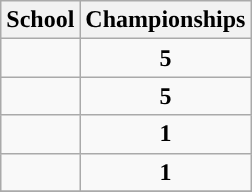<table class="wikitable sortable" style="text-align:center">
<tr>
<th>School</th>
<th>Championships</th>
</tr>
<tr>
<td><strong><a href='#'></a></strong></td>
<td><strong>5</strong></td>
</tr>
<tr>
<td><strong><a href='#'></a></strong></td>
<td><strong>5</strong></td>
</tr>
<tr>
<td><strong><a href='#'></a></strong></td>
<td><strong>1</strong></td>
</tr>
<tr>
<td><strong><a href='#'></a></strong></td>
<td><strong>1</strong></td>
</tr>
<tr>
</tr>
</table>
